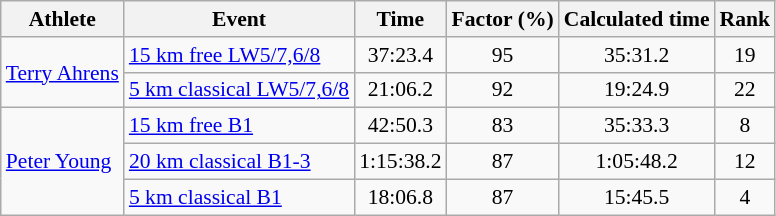<table class="wikitable" style="font-size:90%">
<tr>
<th>Athlete</th>
<th>Event</th>
<th>Time</th>
<th>Factor (%)</th>
<th>Calculated time</th>
<th>Rank</th>
</tr>
<tr>
<td rowspan=2><a href='#'>Terry Ahrens</a></td>
<td><a href='#'>15 km free LW5/7,6/8</a></td>
<td align=center>37:23.4</td>
<td align=center>95</td>
<td align=center>35:31.2</td>
<td align=center>19</td>
</tr>
<tr>
<td><a href='#'>5 km classical LW5/7,6/8</a></td>
<td align=center>21:06.2</td>
<td align=center>92</td>
<td align=center>19:24.9</td>
<td align=center>22</td>
</tr>
<tr>
<td rowspan=3><a href='#'>Peter Young</a></td>
<td><a href='#'>15 km free B1</a></td>
<td align=center>42:50.3</td>
<td align=center>83</td>
<td align=center>35:33.3</td>
<td align=center>8</td>
</tr>
<tr>
<td><a href='#'>20 km classical B1-3</a></td>
<td align=center>1:15:38.2</td>
<td align=center>87</td>
<td align=center>1:05:48.2</td>
<td align=center>12</td>
</tr>
<tr>
<td><a href='#'>5 km classical B1</a></td>
<td align=center>18:06.8</td>
<td align=center>87</td>
<td align=center>15:45.5</td>
<td align=center>4</td>
</tr>
</table>
